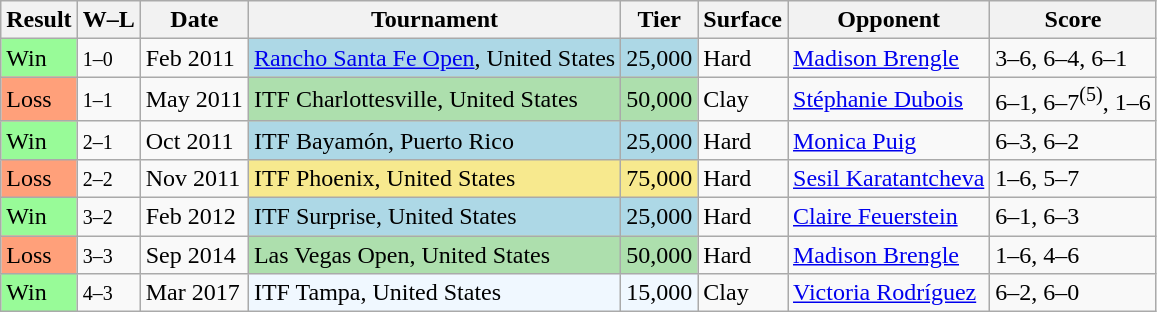<table class="sortable wikitable">
<tr>
<th>Result</th>
<th class="unsortable">W–L</th>
<th>Date</th>
<th>Tournament</th>
<th>Tier</th>
<th>Surface</th>
<th>Opponent</th>
<th class="unsortable">Score</th>
</tr>
<tr>
<td bgcolor="98FB98">Win</td>
<td><small>1–0</small></td>
<td>Feb 2011</td>
<td style="background:lightblue;"><a href='#'>Rancho Santa Fe Open</a>, United States</td>
<td style="background:lightblue;">25,000</td>
<td>Hard</td>
<td> <a href='#'>Madison Brengle</a></td>
<td>3–6, 6–4, 6–1</td>
</tr>
<tr>
<td bgcolor="FFA07A">Loss</td>
<td><small>1–1</small></td>
<td>May 2011</td>
<td style="background:#addfad;">ITF Charlottesville, United States</td>
<td style="background:#addfad;">50,000</td>
<td>Clay</td>
<td> <a href='#'>Stéphanie Dubois</a></td>
<td>6–1, 6–7<sup>(5)</sup>, 1–6</td>
</tr>
<tr>
<td bgcolor="98FB98">Win</td>
<td><small>2–1</small></td>
<td>Oct 2011</td>
<td style="background:lightblue;">ITF Bayamón, Puerto Rico</td>
<td style="background:lightblue;">25,000</td>
<td>Hard</td>
<td> <a href='#'>Monica Puig</a></td>
<td>6–3, 6–2</td>
</tr>
<tr>
<td bgcolor="FFA07A">Loss</td>
<td><small>2–2</small></td>
<td>Nov 2011</td>
<td style="background:#f7e98e;">ITF Phoenix, United States</td>
<td style="background:#f7e98e;">75,000</td>
<td>Hard</td>
<td> <a href='#'>Sesil Karatantcheva</a></td>
<td>1–6, 5–7</td>
</tr>
<tr>
<td bgcolor="98FB98">Win</td>
<td><small>3–2</small></td>
<td>Feb 2012</td>
<td style="background:lightblue;">ITF Surprise, United States</td>
<td style="background:lightblue;">25,000</td>
<td>Hard</td>
<td> <a href='#'>Claire Feuerstein</a></td>
<td>6–1, 6–3</td>
</tr>
<tr>
<td bgcolor="FFA07A">Loss</td>
<td><small>3–3</small></td>
<td>Sep 2014</td>
<td style="background:#addfad;">Las Vegas Open, United States</td>
<td style="background:#addfad;">50,000</td>
<td>Hard</td>
<td> <a href='#'>Madison Brengle</a></td>
<td>1–6, 4–6</td>
</tr>
<tr>
<td bgcolor="98FB98">Win</td>
<td><small>4–3</small></td>
<td>Mar 2017</td>
<td style="background:#f0f8ff;">ITF Tampa, United States</td>
<td style="background:#f0f8ff;">15,000</td>
<td>Clay</td>
<td> <a href='#'>Victoria Rodríguez</a></td>
<td>6–2, 6–0</td>
</tr>
</table>
